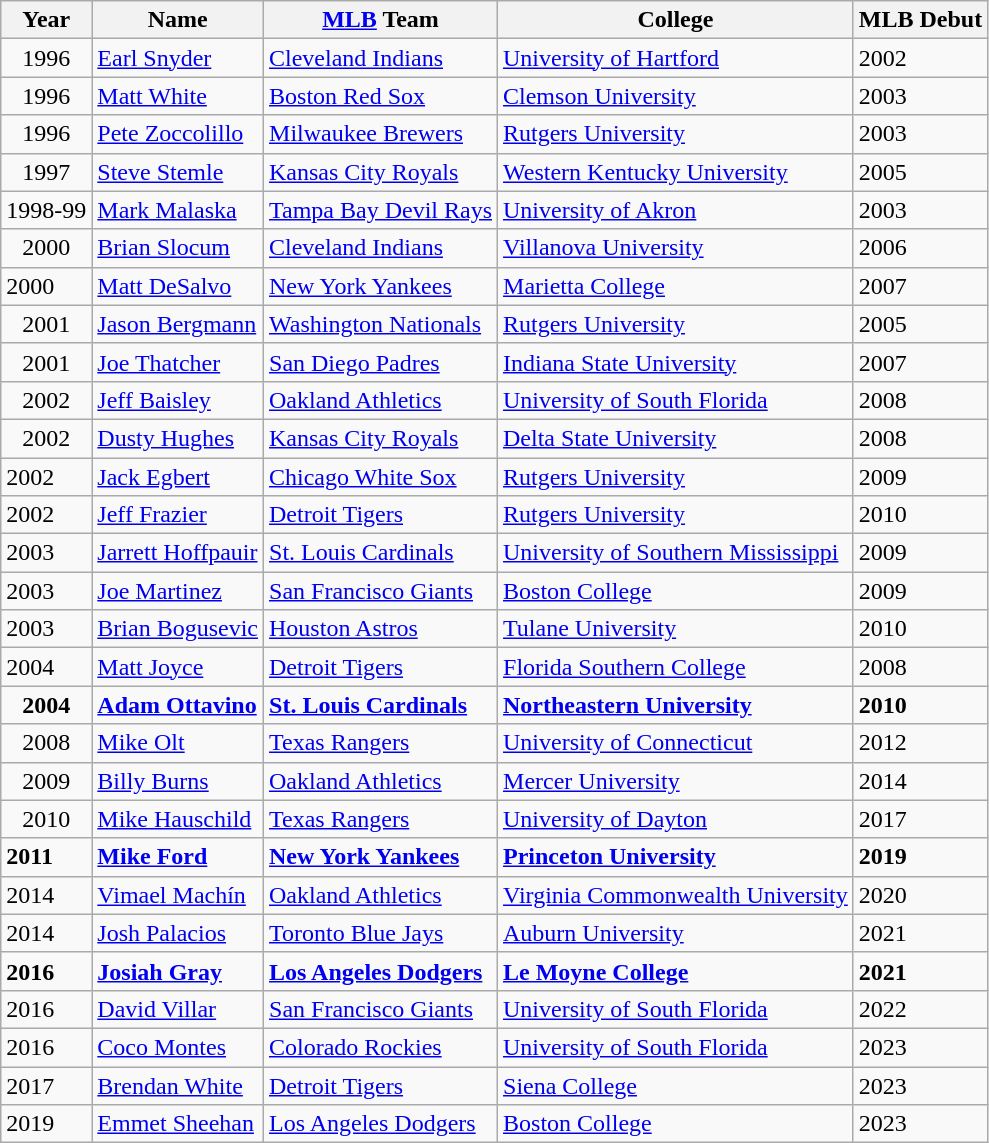<table class="wikitable sortable">
<tr>
<th>Year</th>
<th>Name</th>
<th><a href='#'>MLB</a> Team</th>
<th>College</th>
<th>MLB Debut</th>
</tr>
<tr>
<td align="center">1996</td>
<td><a href='#'>Earl Snyder</a></td>
<td><a href='#'>Cleveland Indians</a></td>
<td align="left"><a href='#'>University of Hartford</a></td>
<td>2002</td>
</tr>
<tr>
<td align="center">1996</td>
<td><a href='#'>Matt White</a></td>
<td><a href='#'>Boston Red Sox</a></td>
<td align="left"><a href='#'>Clemson University</a></td>
<td>2003</td>
</tr>
<tr>
<td align="center">1996</td>
<td><a href='#'>Pete Zoccolillo</a></td>
<td><a href='#'>Milwaukee Brewers</a></td>
<td align="left"><a href='#'>Rutgers University</a></td>
<td>2003</td>
</tr>
<tr>
<td align="center">1997</td>
<td><a href='#'>Steve Stemle</a></td>
<td><a href='#'>Kansas City Royals</a></td>
<td align="left"><a href='#'>Western Kentucky University</a></td>
<td>2005</td>
</tr>
<tr>
<td align="center">1998-99</td>
<td><a href='#'>Mark Malaska</a></td>
<td><a href='#'>Tampa Bay Devil Rays</a></td>
<td align="left"><a href='#'>University of Akron</a></td>
<td>2003</td>
</tr>
<tr>
<td align="center">2000</td>
<td><a href='#'>Brian Slocum</a></td>
<td><a href='#'>Cleveland Indians</a></td>
<td align="left"><a href='#'>Villanova University</a></td>
<td>2006</td>
</tr>
<tr>
<td>2000</td>
<td><a href='#'>Matt DeSalvo</a></td>
<td><a href='#'>New York Yankees</a></td>
<td><a href='#'>Marietta College</a></td>
<td>2007</td>
</tr>
<tr>
<td align="center">2001</td>
<td><a href='#'>Jason Bergmann</a></td>
<td><a href='#'>Washington Nationals</a></td>
<td align="left"><a href='#'>Rutgers University</a></td>
<td>2005</td>
</tr>
<tr>
<td align="center">2001</td>
<td><a href='#'>Joe Thatcher</a></td>
<td><a href='#'>San Diego Padres</a></td>
<td align="left"><a href='#'>Indiana State University</a></td>
<td>2007</td>
</tr>
<tr>
<td align="center">2002</td>
<td><a href='#'>Jeff Baisley</a></td>
<td><a href='#'>Oakland Athletics</a></td>
<td align="left"><a href='#'>University of South Florida</a></td>
<td>2008</td>
</tr>
<tr>
<td align="center">2002</td>
<td><a href='#'>Dusty Hughes</a></td>
<td><a href='#'>Kansas City Royals</a></td>
<td align="left"><a href='#'>Delta State University</a></td>
<td>2008</td>
</tr>
<tr>
<td>2002</td>
<td><a href='#'>Jack Egbert</a></td>
<td><a href='#'>Chicago White Sox</a></td>
<td><a href='#'>Rutgers University</a></td>
<td>2009</td>
</tr>
<tr>
<td>2002</td>
<td><a href='#'>Jeff Frazier</a></td>
<td><a href='#'>Detroit Tigers</a></td>
<td><a href='#'>Rutgers University</a></td>
<td>2010</td>
</tr>
<tr>
<td>2003</td>
<td><a href='#'>Jarrett Hoffpauir</a></td>
<td><a href='#'>St. Louis Cardinals</a></td>
<td><a href='#'>University of Southern Mississippi</a></td>
<td>2009</td>
</tr>
<tr>
<td>2003</td>
<td><a href='#'>Joe Martinez</a></td>
<td><a href='#'>San Francisco Giants</a></td>
<td><a href='#'>Boston College</a></td>
<td>2009</td>
</tr>
<tr>
<td>2003</td>
<td><a href='#'>Brian Bogusevic</a></td>
<td><a href='#'>Houston Astros</a></td>
<td><a href='#'>Tulane University</a></td>
<td>2010</td>
</tr>
<tr>
<td>2004</td>
<td><a href='#'>Matt Joyce</a></td>
<td><a href='#'>Detroit Tigers</a></td>
<td><a href='#'>Florida Southern College</a></td>
<td>2008</td>
</tr>
<tr>
<td align="center"><strong>2004</strong></td>
<td><strong><a href='#'>Adam Ottavino</a></strong></td>
<td><strong><a href='#'>St. Louis Cardinals</a></strong></td>
<td align="left"><a href='#'><strong>Northeastern University</strong></a></td>
<td><strong>2010</strong></td>
</tr>
<tr>
<td align="center">2008</td>
<td><a href='#'>Mike Olt</a></td>
<td><a href='#'>Texas Rangers</a></td>
<td align="left"><a href='#'>University of Connecticut</a></td>
<td>2012</td>
</tr>
<tr>
<td align="center">2009</td>
<td><a href='#'>Billy Burns</a></td>
<td><a href='#'>Oakland Athletics</a></td>
<td align="left"><a href='#'>Mercer University</a></td>
<td>2014</td>
</tr>
<tr>
<td align="center">2010</td>
<td><a href='#'>Mike Hauschild</a></td>
<td><a href='#'>Texas Rangers</a></td>
<td align="left"><a href='#'>University of Dayton</a></td>
<td>2017</td>
</tr>
<tr class="sortbottom">
<td><strong>2011</strong></td>
<td><a href='#'><strong>Mike Ford</strong></a></td>
<td><strong><a href='#'>New York Yankees</a></strong></td>
<td><a href='#'><strong>Princeton University</strong></a></td>
<td><strong>2019</strong></td>
</tr>
<tr>
<td>2014</td>
<td><a href='#'>Vimael Machín</a></td>
<td><a href='#'>Oakland Athletics</a></td>
<td><a href='#'>Virginia Commonwealth University</a></td>
<td>2020</td>
</tr>
<tr>
<td>2014</td>
<td><a href='#'>Josh Palacios</a></td>
<td><a href='#'>Toronto Blue Jays</a></td>
<td><a href='#'>Auburn University</a></td>
<td>2021</td>
</tr>
<tr>
<td><strong>2016</strong></td>
<td><strong><a href='#'>Josiah Gray</a></strong></td>
<td><strong><a href='#'>Los Angeles Dodgers</a></strong></td>
<td><a href='#'><strong>Le Moyne College</strong></a></td>
<td><strong>2021</strong></td>
</tr>
<tr>
<td>2016</td>
<td><a href='#'>David Villar</a></td>
<td><a href='#'>San Francisco Giants</a></td>
<td><a href='#'>University of South Florida</a></td>
<td>2022</td>
</tr>
<tr>
<td>2016</td>
<td><a href='#'>Coco Montes</a></td>
<td><a href='#'>Colorado Rockies</a></td>
<td><a href='#'>University of South Florida</a></td>
<td>2023</td>
</tr>
<tr>
<td>2017</td>
<td><a href='#'>Brendan White</a></td>
<td><a href='#'>Detroit Tigers</a></td>
<td><a href='#'>Siena College</a></td>
<td>2023</td>
</tr>
<tr>
<td>2019</td>
<td><a href='#'>Emmet Sheehan</a></td>
<td><a href='#'>Los Angeles Dodgers</a></td>
<td><a href='#'>Boston College</a></td>
<td>2023</td>
</tr>
</table>
